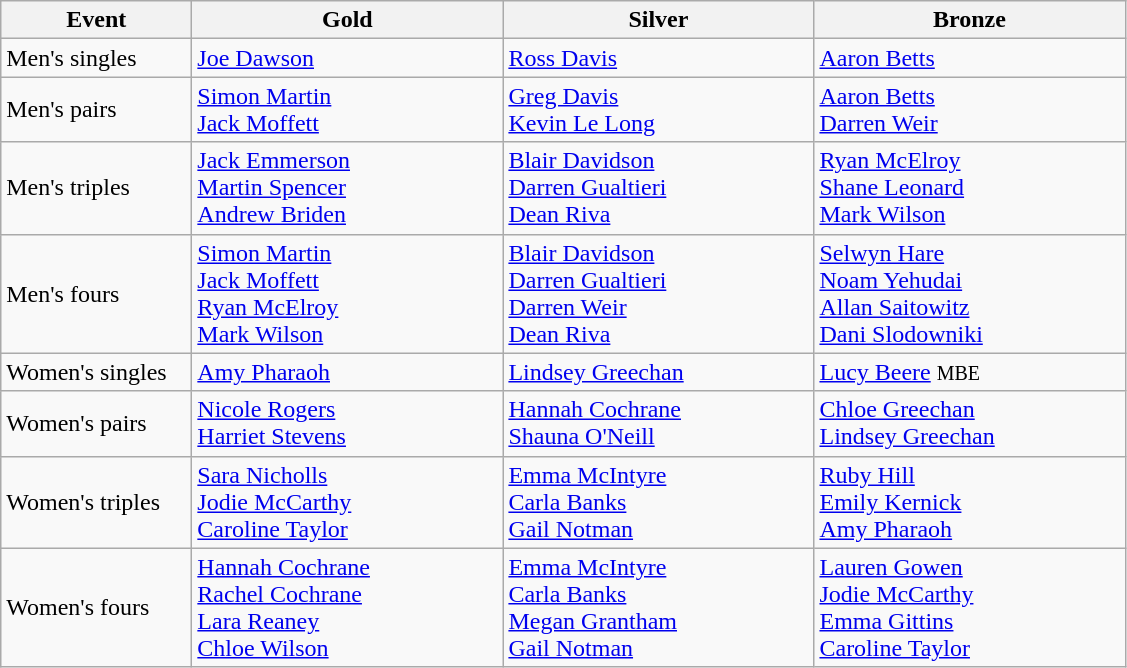<table class="wikitable" style="font-size: 100%">
<tr>
<th width=120>Event</th>
<th width=200>Gold</th>
<th width=200>Silver</th>
<th width=200>Bronze</th>
</tr>
<tr>
<td>Men's singles</td>
<td> <a href='#'>Joe Dawson</a></td>
<td> <a href='#'>Ross Davis</a></td>
<td> <a href='#'>Aaron Betts</a></td>
</tr>
<tr>
<td>Men's pairs</td>
<td> <a href='#'>Simon Martin</a><br><a href='#'>Jack Moffett</a></td>
<td> <a href='#'>Greg Davis</a><br><a href='#'>Kevin Le Long</a></td>
<td> <a href='#'>Aaron Betts</a><br><a href='#'>Darren Weir</a></td>
</tr>
<tr>
<td>Men's triples</td>
<td> <a href='#'>Jack Emmerson</a><br><a href='#'>Martin Spencer</a><br><a href='#'>Andrew Briden</a></td>
<td> <a href='#'>Blair Davidson</a><br><a href='#'>Darren Gualtieri</a><br><a href='#'>Dean Riva</a></td>
<td> <a href='#'>Ryan McElroy</a><br><a href='#'>Shane Leonard</a><br><a href='#'>Mark Wilson</a></td>
</tr>
<tr>
<td>Men's fours</td>
<td> <a href='#'>Simon Martin</a><br><a href='#'>Jack Moffett</a><br><a href='#'>Ryan McElroy</a><br><a href='#'>Mark Wilson</a></td>
<td> <a href='#'>Blair Davidson</a><br><a href='#'>Darren Gualtieri</a><br><a href='#'>Darren Weir</a><br><a href='#'>Dean Riva</a></td>
<td> <a href='#'>Selwyn Hare</a><br><a href='#'>Noam Yehudai</a><br><a href='#'>Allan Saitowitz</a><br><a href='#'>Dani Slodowniki</a></td>
</tr>
<tr>
<td>Women's singles</td>
<td> <a href='#'>Amy Pharaoh</a></td>
<td> <a href='#'>Lindsey Greechan</a></td>
<td> <a href='#'>Lucy Beere</a> <small>MBE</small></td>
</tr>
<tr>
<td>Women's pairs</td>
<td> <a href='#'>Nicole Rogers</a><br><a href='#'>Harriet Stevens</a></td>
<td> <a href='#'>Hannah Cochrane</a><br><a href='#'>Shauna O'Neill</a></td>
<td> <a href='#'>Chloe Greechan</a><br><a href='#'>Lindsey Greechan</a></td>
</tr>
<tr>
<td>Women's triples</td>
<td> <a href='#'>Sara Nicholls</a><br><a href='#'>Jodie McCarthy</a><br><a href='#'>Caroline Taylor</a></td>
<td> <a href='#'>Emma McIntyre</a><br><a href='#'>Carla Banks</a><br><a href='#'>Gail Notman</a></td>
<td> <a href='#'>Ruby Hill</a><br><a href='#'>Emily Kernick</a><br><a href='#'>Amy Pharaoh</a></td>
</tr>
<tr>
<td>Women's fours</td>
<td> <a href='#'>Hannah Cochrane</a><br><a href='#'>Rachel Cochrane</a><br><a href='#'>Lara Reaney</a><br><a href='#'>Chloe Wilson</a></td>
<td> <a href='#'>Emma McIntyre</a><br><a href='#'>Carla Banks</a><br><a href='#'>Megan Grantham</a><br><a href='#'>Gail Notman</a></td>
<td> <a href='#'>Lauren Gowen</a><br><a href='#'>Jodie McCarthy</a><br><a href='#'>Emma Gittins</a><br><a href='#'>Caroline Taylor</a></td>
</tr>
</table>
